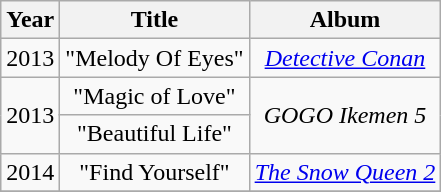<table class="wikitable" style="text-align:center;" border="1">
<tr>
<th>Year</th>
<th>Title</th>
<th>Album</th>
</tr>
<tr>
<td>2013</td>
<td>"Melody Of Eyes"</td>
<td><em><a href='#'>Detective Conan</a></em></td>
</tr>
<tr>
<td rowspan="2">2013</td>
<td>"Magic of Love"</td>
<td rowspan="2"><em>GOGO Ikemen 5</em></td>
</tr>
<tr>
<td>"Beautiful Life"</td>
</tr>
<tr>
<td>2014</td>
<td>"Find Yourself"</td>
<td><em><a href='#'>The Snow Queen 2</a></em></td>
</tr>
<tr>
</tr>
</table>
